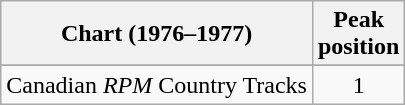<table class="wikitable">
<tr>
<th align="left">Chart (1976–1977)</th>
<th align="center">Peak<br>position</th>
</tr>
<tr>
</tr>
<tr>
<td align="left">Canadian <em>RPM</em> Country Tracks</td>
<td align="center">1</td>
</tr>
</table>
